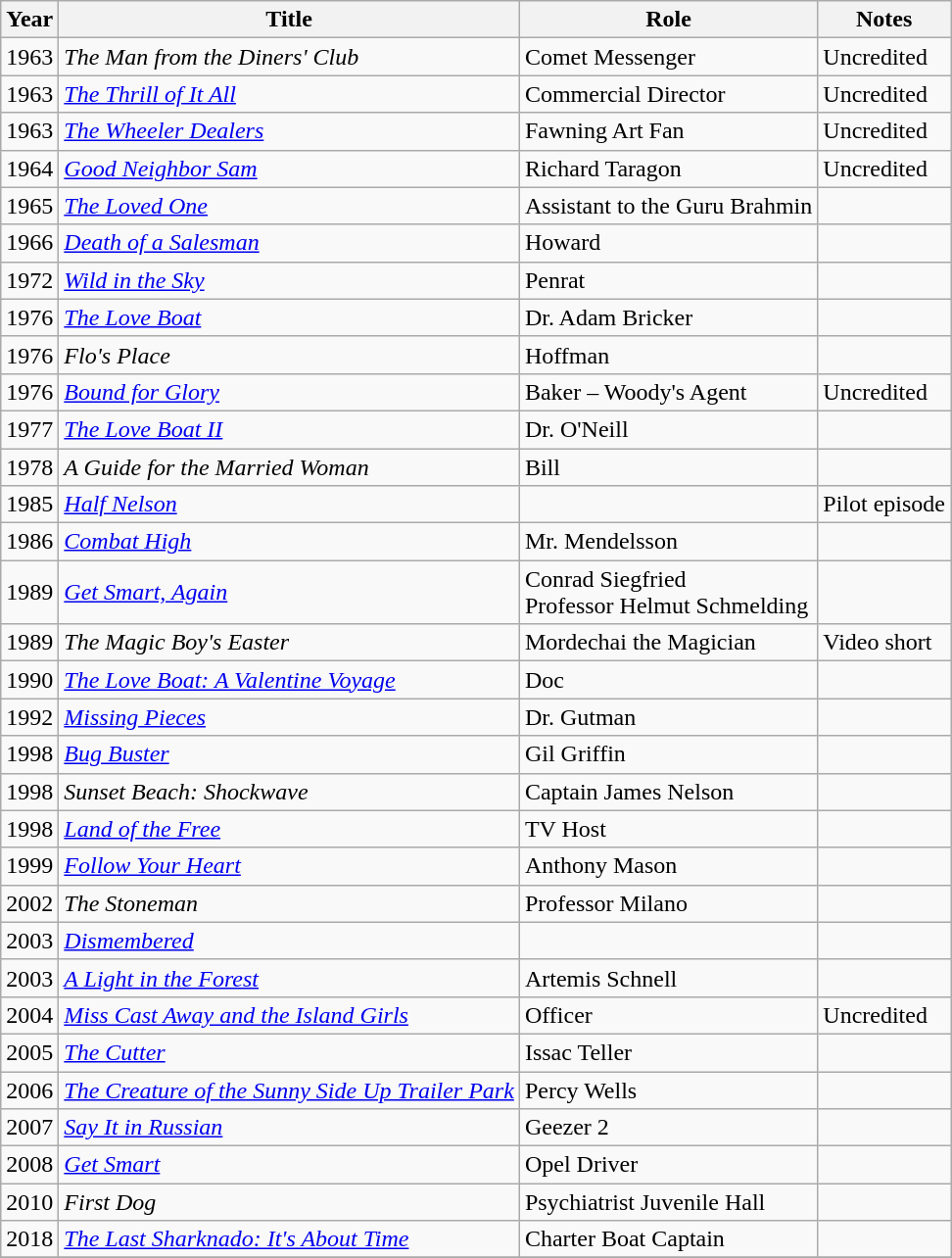<table class="wikitable sortable">
<tr>
<th>Year</th>
<th>Title</th>
<th>Role</th>
<th class="unsortable">Notes</th>
</tr>
<tr>
<td>1963</td>
<td><em>The Man from the Diners' Club</em></td>
<td>Comet Messenger</td>
<td>Uncredited</td>
</tr>
<tr>
<td>1963</td>
<td><em><a href='#'>The Thrill of It All</a></em></td>
<td>Commercial Director</td>
<td>Uncredited</td>
</tr>
<tr>
<td>1963</td>
<td><em><a href='#'>The Wheeler Dealers</a></em></td>
<td>Fawning Art Fan</td>
<td>Uncredited</td>
</tr>
<tr>
<td>1964</td>
<td><em><a href='#'>Good Neighbor Sam</a></em></td>
<td>Richard Taragon</td>
<td>Uncredited</td>
</tr>
<tr>
<td>1965</td>
<td><em><a href='#'>The Loved One</a></em></td>
<td>Assistant to the Guru Brahmin</td>
<td></td>
</tr>
<tr>
<td>1966</td>
<td><em><a href='#'>Death of a Salesman</a></em></td>
<td>Howard</td>
<td></td>
</tr>
<tr>
<td>1972</td>
<td><em><a href='#'>Wild in the Sky</a></em></td>
<td>Penrat</td>
<td></td>
</tr>
<tr>
<td>1976</td>
<td><em><a href='#'>The Love Boat</a></em></td>
<td>Dr. Adam Bricker</td>
<td></td>
</tr>
<tr>
<td>1976</td>
<td><em>Flo's Place</em></td>
<td>Hoffman</td>
<td></td>
</tr>
<tr>
<td>1976</td>
<td><em><a href='#'>Bound for Glory</a></em></td>
<td>Baker – Woody's Agent</td>
<td>Uncredited</td>
</tr>
<tr>
<td>1977</td>
<td><em><a href='#'>The Love Boat II</a></em></td>
<td>Dr. O'Neill</td>
<td></td>
</tr>
<tr>
<td>1978</td>
<td><em>A Guide for the Married Woman</em></td>
<td>Bill</td>
<td></td>
</tr>
<tr>
<td>1985</td>
<td><em><a href='#'>Half Nelson</a></em></td>
<td></td>
<td>Pilot episode</td>
</tr>
<tr>
<td>1986</td>
<td><em><a href='#'>Combat High</a></em></td>
<td>Mr. Mendelsson</td>
<td></td>
</tr>
<tr>
<td>1989</td>
<td><em><a href='#'>Get Smart, Again</a></em></td>
<td>Conrad Siegfried<br>Professor Helmut Schmelding</td>
<td></td>
</tr>
<tr>
<td>1989</td>
<td><em>The Magic Boy's Easter</em></td>
<td>Mordechai the Magician</td>
<td>Video short</td>
</tr>
<tr>
<td>1990</td>
<td><em><a href='#'>The Love Boat: A Valentine Voyage</a></em></td>
<td>Doc</td>
<td></td>
</tr>
<tr>
<td>1992</td>
<td><em><a href='#'>Missing Pieces</a></em></td>
<td>Dr. Gutman</td>
<td></td>
</tr>
<tr>
<td>1998</td>
<td><em><a href='#'>Bug Buster</a></em></td>
<td>Gil Griffin</td>
<td></td>
</tr>
<tr>
<td>1998</td>
<td><em>Sunset Beach: Shockwave</em></td>
<td>Captain James Nelson</td>
<td></td>
</tr>
<tr>
<td>1998</td>
<td><em><a href='#'>Land of the Free</a></em></td>
<td>TV Host</td>
<td></td>
</tr>
<tr>
<td>1999</td>
<td><em><a href='#'>Follow Your Heart</a></em></td>
<td>Anthony Mason</td>
<td></td>
</tr>
<tr>
<td>2002</td>
<td><em>The Stoneman</em></td>
<td>Professor Milano</td>
<td></td>
</tr>
<tr>
<td>2003</td>
<td><em><a href='#'>Dismembered</a></em></td>
<td></td>
<td></td>
</tr>
<tr>
<td>2003</td>
<td><em><a href='#'>A Light in the Forest</a></em></td>
<td>Artemis Schnell</td>
<td></td>
</tr>
<tr>
<td>2004</td>
<td><em><a href='#'>Miss Cast Away and the Island Girls</a></em></td>
<td>Officer</td>
<td>Uncredited</td>
</tr>
<tr>
<td>2005</td>
<td><em><a href='#'>The Cutter</a></em></td>
<td>Issac Teller</td>
<td></td>
</tr>
<tr>
<td>2006</td>
<td><em><a href='#'>The Creature of the Sunny Side Up Trailer Park</a></em></td>
<td>Percy Wells</td>
<td></td>
</tr>
<tr>
<td>2007</td>
<td><em><a href='#'>Say It in Russian</a></em></td>
<td>Geezer 2</td>
<td></td>
</tr>
<tr>
<td>2008</td>
<td><em><a href='#'>Get Smart</a></em></td>
<td>Opel Driver</td>
<td></td>
</tr>
<tr>
<td>2010</td>
<td><em>First Dog</em></td>
<td>Psychiatrist Juvenile Hall</td>
<td></td>
</tr>
<tr>
<td>2018</td>
<td><em><a href='#'>The Last Sharknado: It's About Time</a></em></td>
<td>Charter Boat Captain</td>
<td></td>
</tr>
<tr>
</tr>
</table>
